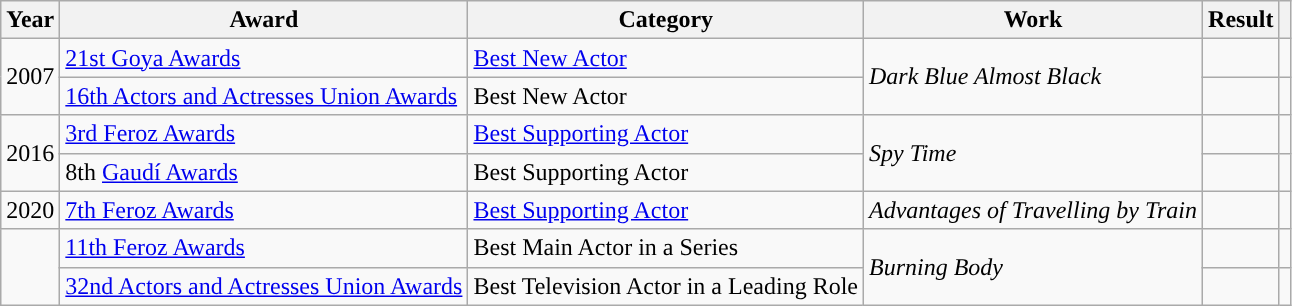<table class="wikitable sortable plainrowheaders">
<tr>
<th>Year</th>
<th>Award</th>
<th>Category</th>
<th>Work</th>
<th>Result</th>
<th scope="col" class="unsortable"></th>
</tr>
<tr>
<td rowspan = "2" align = "center">2007</td>
<td><a href='#'>21st Goya Awards</a></td>
<td><a href='#'>Best New Actor</a></td>
<td rowspan = "2"><em>Dark Blue Almost Black</em></td>
<td></td>
<td align="center"></td>
</tr>
<tr>
<td><a href='#'>16th Actors and Actresses Union Awards</a></td>
<td>Best New Actor</td>
<td></td>
<td align = "center"></td>
</tr>
<tr>
<td rowspan = "2" align = "center">2016</td>
<td><a href='#'>3rd Feroz Awards</a></td>
<td><a href='#'>Best Supporting Actor</a></td>
<td rowspan = "2"><em>Spy Time</em></td>
<td></td>
<td align = "center"></td>
</tr>
<tr>
<td>8th <a href='#'>Gaudí Awards</a></td>
<td>Best Supporting Actor</td>
<td></td>
<td align = "center"></td>
</tr>
<tr>
<td align = "center">2020</td>
<td><a href='#'>7th Feroz Awards</a></td>
<td><a href='#'>Best Supporting Actor</a></td>
<td><em>Advantages of Travelling by Train</em></td>
<td></td>
<td align = "center"></td>
</tr>
<tr>
<td rowspan = "2"></td>
<td><a href='#'>11th Feroz Awards</a></td>
<td>Best Main Actor in a Series</td>
<td rowspan = "2"><em>Burning Body</em></td>
<td></td>
<td></td>
</tr>
<tr>
<td><a href='#'>32nd Actors and Actresses Union Awards</a></td>
<td>Best Television Actor in a Leading Role</td>
<td></td>
<td></td>
</tr>
</table>
